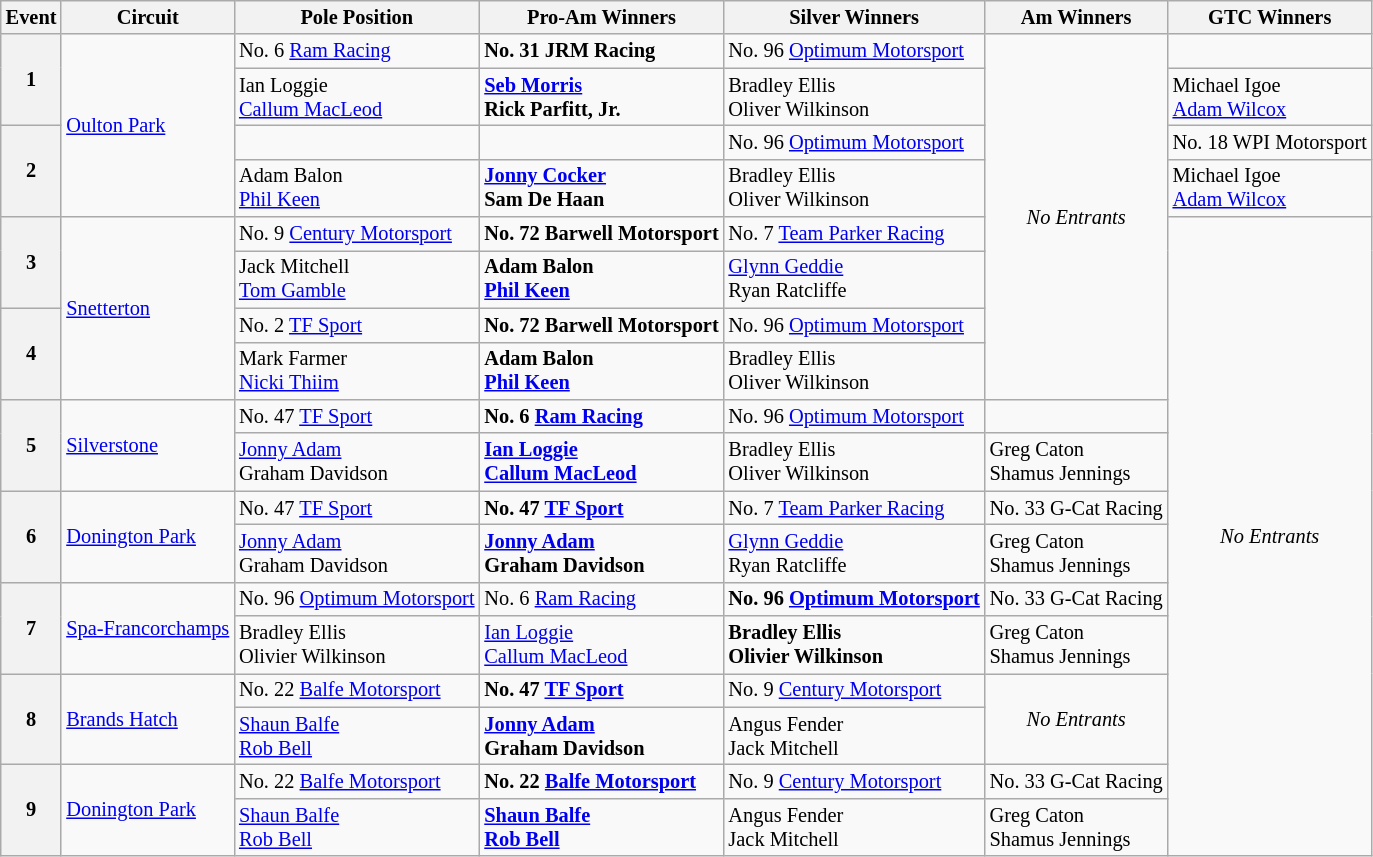<table class="wikitable" style="font-size: 85%;">
<tr>
<th>Event</th>
<th>Circuit</th>
<th>Pole Position</th>
<th>Pro-Am Winners</th>
<th>Silver Winners</th>
<th>Am Winners</th>
<th>GTC Winners</th>
</tr>
<tr>
<th rowspan=2>1</th>
<td rowspan=4><a href='#'>Oulton Park</a></td>
<td> No. 6 <a href='#'>Ram Racing</a></td>
<td><strong> No. 31 JRM Racing</strong></td>
<td> No. 96 <a href='#'>Optimum Motorsport</a></td>
<td rowspan=8 align=center><em>No Entrants</em></td>
<td></td>
</tr>
<tr>
<td> Ian Loggie<br> <a href='#'>Callum MacLeod</a></td>
<td><strong> <a href='#'>Seb Morris</a><br> Rick Parfitt, Jr.</strong></td>
<td> Bradley Ellis<br> Oliver Wilkinson</td>
<td> Michael Igoe<br> <a href='#'>Adam Wilcox</a></td>
</tr>
<tr>
<th rowspan=2>2</th>
<td></td>
<td><strong></strong></td>
<td> No. 96 <a href='#'>Optimum Motorsport</a></td>
<td> No. 18 WPI Motorsport</td>
</tr>
<tr>
<td> Adam Balon<br> <a href='#'>Phil Keen</a></td>
<td><strong> <a href='#'>Jonny Cocker</a><br> Sam De Haan</strong></td>
<td> Bradley Ellis<br> Oliver Wilkinson</td>
<td> Michael Igoe<br> <a href='#'>Adam Wilcox</a></td>
</tr>
<tr>
<th rowspan=2>3</th>
<td rowspan=4><a href='#'>Snetterton</a></td>
<td> No. 9 <a href='#'>Century Motorsport</a></td>
<td><strong> No. 72 Barwell Motorsport</strong></td>
<td> No. 7 <a href='#'>Team Parker Racing</a></td>
<td rowspan=14 align=center><em>No Entrants</em></td>
</tr>
<tr>
<td> Jack Mitchell<br> <a href='#'>Tom Gamble</a></td>
<td><strong> Adam Balon<br> <a href='#'>Phil Keen</a></strong></td>
<td> <a href='#'>Glynn Geddie</a><br> Ryan Ratcliffe</td>
</tr>
<tr>
<th rowspan=2>4</th>
<td> No. 2 <a href='#'>TF Sport</a></td>
<td><strong> No. 72 Barwell Motorsport</strong></td>
<td> No. 96 <a href='#'>Optimum Motorsport</a></td>
</tr>
<tr>
<td> Mark Farmer<br> <a href='#'>Nicki Thiim</a></td>
<td><strong> Adam Balon<br> <a href='#'>Phil Keen</a></strong></td>
<td> Bradley Ellis<br> Oliver Wilkinson</td>
</tr>
<tr>
<th rowspan=2>5</th>
<td rowspan=2><a href='#'>Silverstone</a></td>
<td> No. 47 <a href='#'>TF Sport</a></td>
<td><strong> No. 6 <a href='#'>Ram Racing</a></strong></td>
<td> No. 96 <a href='#'>Optimum Motorsport</a></td>
<td></td>
</tr>
<tr>
<td> <a href='#'>Jonny Adam</a><br> Graham Davidson</td>
<td><strong> <a href='#'>Ian Loggie</a><br> <a href='#'>Callum MacLeod</a></strong></td>
<td> Bradley Ellis<br> Oliver Wilkinson</td>
<td> Greg Caton<br> Shamus Jennings</td>
</tr>
<tr>
<th rowspan=2>6</th>
<td rowspan=2><a href='#'>Donington Park</a></td>
<td> No. 47 <a href='#'>TF Sport</a></td>
<td><strong> No. 47 <a href='#'>TF Sport</a></strong></td>
<td> No. 7 <a href='#'>Team Parker Racing</a></td>
<td> No. 33 G-Cat Racing</td>
</tr>
<tr>
<td> <a href='#'>Jonny Adam</a><br> Graham Davidson</td>
<td><strong> <a href='#'>Jonny Adam</a><br> Graham Davidson</strong></td>
<td> <a href='#'>Glynn Geddie</a><br> Ryan Ratcliffe</td>
<td> Greg Caton<br> Shamus Jennings</td>
</tr>
<tr>
<th rowspan=2>7</th>
<td rowspan=2><a href='#'>Spa-Francorchamps</a></td>
<td> No. 96 <a href='#'>Optimum Motorsport</a></td>
<td> No. 6 <a href='#'>Ram Racing</a></td>
<td><strong> No. 96 <a href='#'>Optimum Motorsport</a></strong></td>
<td> No. 33 G-Cat Racing</td>
</tr>
<tr>
<td> Bradley Ellis<br> Olivier Wilkinson</td>
<td> <a href='#'>Ian Loggie</a><br> <a href='#'>Callum MacLeod</a></td>
<td><strong> Bradley Ellis<br> Olivier Wilkinson</strong></td>
<td> Greg Caton<br> Shamus Jennings</td>
</tr>
<tr>
<th rowspan=2>8</th>
<td rowspan=2><a href='#'>Brands Hatch</a></td>
<td> No. 22 <a href='#'>Balfe Motorsport</a></td>
<td><strong> No. 47 <a href='#'>TF Sport</a></strong></td>
<td> No. 9 <a href='#'>Century Motorsport</a></td>
<td rowspan=2 align=center><em>No Entrants</em></td>
</tr>
<tr>
<td> <a href='#'>Shaun Balfe</a><br> <a href='#'>Rob Bell</a></td>
<td><strong> <a href='#'>Jonny Adam</a><br> Graham Davidson</strong></td>
<td> Angus Fender<br> Jack Mitchell</td>
</tr>
<tr>
<th rowspan=2>9</th>
<td rowspan=2><a href='#'>Donington Park</a></td>
<td> No. 22 <a href='#'>Balfe Motorsport</a></td>
<td><strong> No. 22 <a href='#'>Balfe Motorsport</a></strong></td>
<td> No. 9 <a href='#'>Century Motorsport</a></td>
<td> No. 33 G-Cat Racing</td>
</tr>
<tr>
<td> <a href='#'>Shaun Balfe</a><br> <a href='#'>Rob Bell</a></td>
<td><strong> <a href='#'>Shaun Balfe</a><br> <a href='#'>Rob Bell</a></strong></td>
<td> Angus Fender<br> Jack Mitchell</td>
<td> Greg Caton<br> Shamus Jennings</td>
</tr>
</table>
